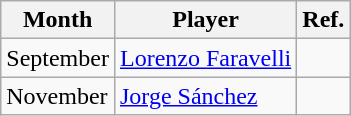<table class="wikitable">
<tr>
<th>Month</th>
<th>Player</th>
<th>Ref.</th>
</tr>
<tr>
<td>September</td>
<td rowspan="1"> <a href='#'>Lorenzo Faravelli</a></td>
<td></td>
</tr>
<tr>
<td>November</td>
<td rowspan="1"> <a href='#'>Jorge Sánchez</a></td>
<td></td>
</tr>
</table>
